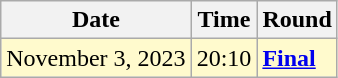<table class="wikitable">
<tr>
<th>Date</th>
<th>Time</th>
<th>Round</th>
</tr>
<tr style=background:lemonchiffon>
<td>November 3, 2023</td>
<td>20:10</td>
<td><strong><a href='#'>Final</a></strong></td>
</tr>
</table>
